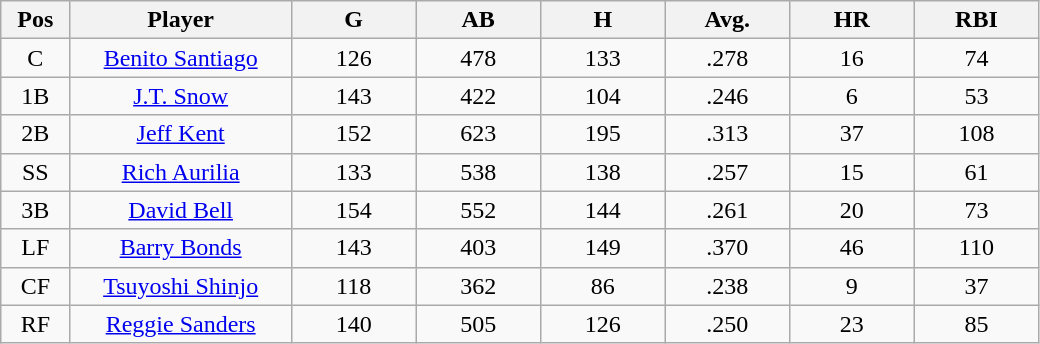<table class="wikitable sortable">
<tr>
<th bgcolor="#DDDDFF" width="5%">Pos</th>
<th bgcolor="#DDDDFF" width="16%">Player</th>
<th bgcolor="#DDDDFF" width="9%">G</th>
<th bgcolor="#DDDDFF" width="9%">AB</th>
<th bgcolor="#DDDDFF" width="9%">H</th>
<th bgcolor="#DDDDFF" width="9%">Avg.</th>
<th bgcolor="#DDDDFF" width="9%">HR</th>
<th bgcolor="#DDDDFF" width="9%">RBI</th>
</tr>
<tr align="center">
<td>C</td>
<td><a href='#'>Benito Santiago</a></td>
<td>126</td>
<td>478</td>
<td>133</td>
<td>.278</td>
<td>16</td>
<td>74</td>
</tr>
<tr align="center">
<td>1B</td>
<td><a href='#'>J.T. Snow</a></td>
<td>143</td>
<td>422</td>
<td>104</td>
<td>.246</td>
<td>6</td>
<td>53</td>
</tr>
<tr align="center">
<td>2B</td>
<td><a href='#'>Jeff Kent</a></td>
<td>152</td>
<td>623</td>
<td>195</td>
<td>.313</td>
<td>37</td>
<td>108</td>
</tr>
<tr align="center">
<td>SS</td>
<td><a href='#'>Rich Aurilia</a></td>
<td>133</td>
<td>538</td>
<td>138</td>
<td>.257</td>
<td>15</td>
<td>61</td>
</tr>
<tr align="center">
<td>3B</td>
<td><a href='#'>David Bell</a></td>
<td>154</td>
<td>552</td>
<td>144</td>
<td>.261</td>
<td>20</td>
<td>73</td>
</tr>
<tr align="center">
<td>LF</td>
<td><a href='#'>Barry Bonds</a></td>
<td>143</td>
<td>403</td>
<td>149</td>
<td>.370</td>
<td>46</td>
<td>110</td>
</tr>
<tr align="center">
<td>CF</td>
<td><a href='#'>Tsuyoshi Shinjo</a></td>
<td>118</td>
<td>362</td>
<td>86</td>
<td>.238</td>
<td>9</td>
<td>37</td>
</tr>
<tr align="center">
<td>RF</td>
<td><a href='#'>Reggie Sanders</a></td>
<td>140</td>
<td>505</td>
<td>126</td>
<td>.250</td>
<td>23</td>
<td>85</td>
</tr>
</table>
